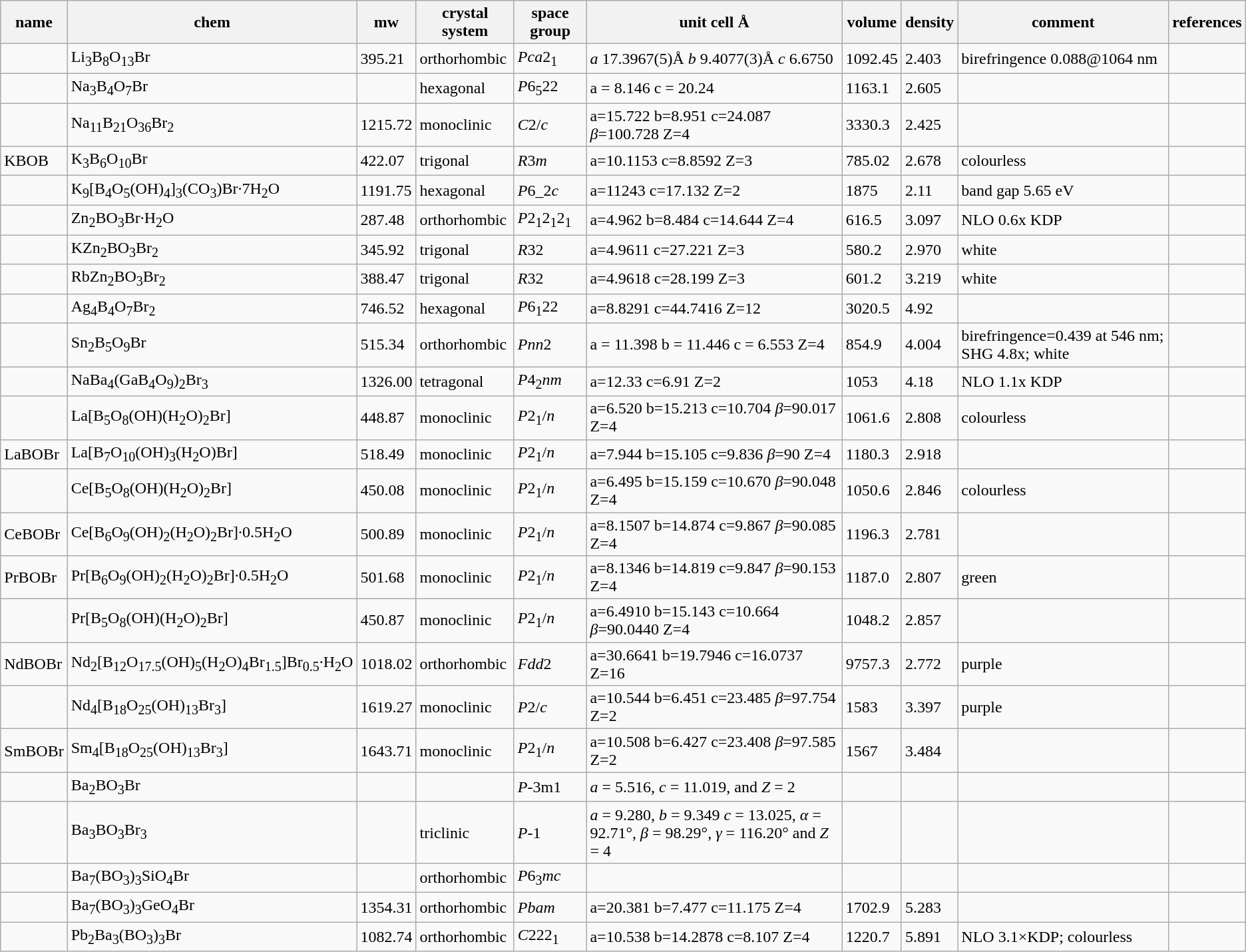<table class="wikitable">
<tr>
<th>name</th>
<th>chem</th>
<th>mw</th>
<th>crystal system</th>
<th>space group</th>
<th>unit cell Å</th>
<th>volume</th>
<th>density</th>
<th>comment</th>
<th>references</th>
</tr>
<tr>
<td></td>
<td>Li<sub>3</sub>B<sub>8</sub>O<sub>13</sub>Br</td>
<td>395.21</td>
<td>orthorhombic</td>
<td><em>Pca</em>2<sub>1</sub></td>
<td><em>a</em> 17.3967(5)Å <em>b</em> 9.4077(3)Å <em>c</em> 6.6750</td>
<td>1092.45</td>
<td>2.403</td>
<td>birefringence 0.088@1064 nm</td>
<td></td>
</tr>
<tr>
<td></td>
<td>Na<sub>3</sub>B<sub>4</sub>O<sub>7</sub>Br</td>
<td></td>
<td>hexagonal</td>
<td><em>P</em>6<sub>5</sub>22</td>
<td>a = 8.146 c = 20.24</td>
<td>1163.1</td>
<td>2.605</td>
<td></td>
<td></td>
</tr>
<tr>
<td></td>
<td>Na<sub>11</sub>B<sub>21</sub>O<sub>36</sub>Br<sub>2</sub></td>
<td>1215.72</td>
<td>monoclinic</td>
<td><em>C</em>2/<em>c</em></td>
<td>a=15.722 b=8.951 c=24.087 <em>β</em>=100.728 Z=4</td>
<td>3330.3</td>
<td>2.425</td>
<td></td>
<td></td>
</tr>
<tr>
<td>KBOB</td>
<td>K<sub>3</sub>B<sub>6</sub>O<sub>10</sub>Br</td>
<td>422.07</td>
<td>trigonal</td>
<td><em>R</em>3<em>m</em></td>
<td>a=10.1153 c=8.8592 Z=3</td>
<td>785.02</td>
<td>2.678</td>
<td>colourless</td>
<td></td>
</tr>
<tr>
<td></td>
<td>K<sub>9</sub>[B<sub>4</sub>O<sub>5</sub>(OH)<sub>4</sub>]<sub>3</sub>(CO<sub>3</sub>)Br·7H<sub>2</sub>O</td>
<td>1191.75</td>
<td>hexagonal</td>
<td><em>P</em>6_2<em>c</em></td>
<td>a=11243 c=17.132 Z=2</td>
<td>1875</td>
<td>2.11</td>
<td>band gap 5.65 eV</td>
<td></td>
</tr>
<tr>
<td></td>
<td>Zn<sub>2</sub>BO<sub>3</sub>Br·H<sub>2</sub>O</td>
<td>287.48</td>
<td>orthorhombic</td>
<td><em>P</em>2<sub>1</sub>2<sub>1</sub>2<sub>1</sub></td>
<td>a=4.962 b=8.484 c=14.644 Z=4</td>
<td>616.5</td>
<td>3.097</td>
<td>NLO 0.6x KDP</td>
<td></td>
</tr>
<tr>
<td></td>
<td>KZn<sub>2</sub>BO<sub>3</sub>Br<sub>2</sub></td>
<td>345.92</td>
<td>trigonal</td>
<td><em>R</em>32</td>
<td>a=4.9611 c=27.221 Z=3</td>
<td>580.2</td>
<td>2.970</td>
<td>white</td>
<td></td>
</tr>
<tr>
<td></td>
<td>RbZn<sub>2</sub>BO<sub>3</sub>Br<sub>2</sub></td>
<td>388.47</td>
<td>trigonal</td>
<td><em>R</em>32</td>
<td>a=4.9618 c=28.199 Z=3</td>
<td>601.2</td>
<td>3.219</td>
<td>white</td>
<td></td>
</tr>
<tr>
<td></td>
<td>Ag<sub>4</sub>B<sub>4</sub>O<sub>7</sub>Br<sub>2</sub></td>
<td>746.52</td>
<td>hexagonal</td>
<td><em>P</em>6<sub>1</sub>22</td>
<td>a=8.8291 c=44.7416 Z=12</td>
<td>3020.5</td>
<td>4.92</td>
<td></td>
<td></td>
</tr>
<tr>
<td></td>
<td>Sn<sub>2</sub>B<sub>5</sub>O<sub>9</sub>Br</td>
<td>515.34</td>
<td>orthorhombic</td>
<td><em>Pnn</em>2</td>
<td>a = 11.398 b = 11.446 c = 6.553 Z=4</td>
<td>854.9</td>
<td>4.004</td>
<td>birefringence=0.439 at 546 nm; SHG 4.8x; white</td>
<td></td>
</tr>
<tr>
<td></td>
<td>NaBa<sub>4</sub>(GaB<sub>4</sub>O<sub>9</sub>)<sub>2</sub>Br<sub>3</sub></td>
<td>1326.00</td>
<td>tetragonal</td>
<td><em>P</em>4<sub>2</sub><em>nm</em></td>
<td>a=12.33 c=6.91 Z=2</td>
<td>1053</td>
<td>4.18</td>
<td>NLO 1.1x KDP</td>
<td></td>
</tr>
<tr>
<td></td>
<td>La[B<sub>5</sub>O<sub>8</sub>(OH)(H<sub>2</sub>O)<sub>2</sub>Br]</td>
<td>448.87</td>
<td>monoclinic</td>
<td><em>P</em>2<sub>1</sub>/<em>n</em></td>
<td>a=6.520 b=15.213 c=10.704 <em>β</em>=90.017 Z=4</td>
<td>1061.6</td>
<td>2.808</td>
<td>colourless</td>
<td></td>
</tr>
<tr>
<td>LaBOBr</td>
<td>La[B<sub>7</sub>O<sub>10</sub>(OH)<sub>3</sub>(H<sub>2</sub>O)Br]</td>
<td>518.49</td>
<td>monoclinic</td>
<td><em>P</em>2<sub>1</sub>/<em>n</em></td>
<td>a=7.944 b=15.105 c=9.836 <em>β</em>=90 Z=4</td>
<td>1180.3</td>
<td>2.918</td>
<td></td>
<td></td>
</tr>
<tr>
<td></td>
<td>Ce[B<sub>5</sub>O<sub>8</sub>(OH)(H<sub>2</sub>O)<sub>2</sub>Br]</td>
<td>450.08</td>
<td>monoclinic</td>
<td><em>P</em>2<sub>1</sub>/<em>n</em></td>
<td>a=6.495 b=15.159 c=10.670 <em>β</em>=90.048 Z=4</td>
<td>1050.6</td>
<td>2.846</td>
<td>colourless</td>
<td></td>
</tr>
<tr>
<td>CeBOBr</td>
<td>Ce[B<sub>6</sub>O<sub>9</sub>(OH)<sub>2</sub>(H<sub>2</sub>O)<sub>2</sub>Br]·0.5H<sub>2</sub>O</td>
<td>500.89</td>
<td>monoclinic</td>
<td><em>P</em>2<sub>1</sub>/<em>n</em></td>
<td>a=8.1507 b=14.874 c=9.867 <em>β</em>=90.085 Z=4</td>
<td>1196.3</td>
<td>2.781</td>
<td></td>
<td></td>
</tr>
<tr>
<td>PrBOBr</td>
<td>Pr[B<sub>6</sub>O<sub>9</sub>(OH)<sub>2</sub>(H<sub>2</sub>O)<sub>2</sub>Br]·0.5H<sub>2</sub>O</td>
<td>501.68</td>
<td>monoclinic</td>
<td><em>P</em>2<sub>1</sub>/<em>n</em></td>
<td>a=8.1346 b=14.819 c=9.847 <em>β</em>=90.153 Z=4</td>
<td>1187.0</td>
<td>2.807</td>
<td>green</td>
<td></td>
</tr>
<tr>
<td></td>
<td>Pr[B<sub>5</sub>O<sub>8</sub>(OH)(H<sub>2</sub>O)<sub>2</sub>Br]</td>
<td>450.87</td>
<td>monoclinic</td>
<td><em>P</em>2<sub>1</sub>/<em>n</em></td>
<td>a=6.4910 b=15.143 c=10.664 <em>β</em>=90.0440 Z=4</td>
<td>1048.2</td>
<td>2.857</td>
<td></td>
<td></td>
</tr>
<tr>
<td>NdBOBr</td>
<td>Nd<sub>2</sub>[B<sub>12</sub>O<sub>17.5</sub>(OH)<sub>5</sub>(H<sub>2</sub>O)<sub>4</sub>Br<sub>1.5</sub>]Br<sub>0.5</sub>·H<sub>2</sub>O</td>
<td>1018.02</td>
<td>orthorhombic</td>
<td><em>Fdd</em>2</td>
<td>a=30.6641 b=19.7946 c=16.0737 Z=16</td>
<td>9757.3</td>
<td>2.772</td>
<td>purple</td>
<td></td>
</tr>
<tr>
<td></td>
<td>Nd<sub>4</sub>[B<sub>18</sub>O<sub>25</sub>(OH)<sub>13</sub>Br<sub>3</sub>]</td>
<td>1619.27</td>
<td>monoclinic</td>
<td><em>P</em>2/<em>c</em></td>
<td>a=10.544 b=6.451 c=23.485 <em>β</em>=97.754 Z=2</td>
<td>1583</td>
<td>3.397</td>
<td>purple</td>
<td></td>
</tr>
<tr>
<td>SmBOBr</td>
<td>Sm<sub>4</sub>[B<sub>18</sub>O<sub>25</sub>(OH)<sub>13</sub>Br<sub>3</sub>]</td>
<td>1643.71</td>
<td>monoclinic</td>
<td><em>P</em>2<sub>1</sub>/<em>n</em></td>
<td>a=10.508 b=6.427 c=23.408 <em>β</em>=97.585 Z=2</td>
<td>1567</td>
<td>3.484</td>
<td></td>
<td></td>
</tr>
<tr>
<td></td>
<td>Ba<sub>2</sub>BO<sub>3</sub>Br</td>
<td></td>
<td></td>
<td><em>P</em>-3m1</td>
<td><em>a</em> = 5.516, <em>c</em> = 11.019, and <em>Z</em> = 2</td>
<td></td>
<td></td>
<td></td>
<td></td>
</tr>
<tr>
<td></td>
<td>Ba<sub>3</sub>BO<sub>3</sub>Br<sub>3</sub></td>
<td></td>
<td>triclinic</td>
<td><em>P</em>-1</td>
<td><em>a</em> = 9.280, <em>b</em> = 9.349 <em>c</em> = 13.025, <em>α</em> = 92.71°, <em>β</em> = 98.29°, <em>γ</em> = 116.20° and <em>Z</em> = 4</td>
<td></td>
<td></td>
<td></td>
<td></td>
</tr>
<tr>
<td></td>
<td>Ba<sub>7</sub>(BO<sub>3</sub>)<sub>3</sub>SiO<sub>4</sub>Br</td>
<td></td>
<td>orthorhombic</td>
<td><em>P</em>6<sub>3</sub><em>mc</em></td>
<td></td>
<td></td>
<td></td>
<td></td>
<td></td>
</tr>
<tr>
<td></td>
<td>Ba<sub>7</sub>(BO<sub>3</sub>)<sub>3</sub>GeO<sub>4</sub>Br</td>
<td>1354.31</td>
<td>orthorhombic</td>
<td><em>Pbam</em></td>
<td>a=20.381 b=7.477 c=11.175 Z=4</td>
<td>1702.9</td>
<td>5.283</td>
<td></td>
<td></td>
</tr>
<tr>
<td></td>
<td>Pb<sub>2</sub>Ba<sub>3</sub>(BO<sub>3</sub>)<sub>3</sub>Br</td>
<td>1082.74</td>
<td>orthorhombic</td>
<td><em>C</em>222<sub>1</sub></td>
<td>a=10.538 b=14.2878 c=8.107 Z=4</td>
<td>1220.7</td>
<td>5.891</td>
<td>NLO 3.1×KDP; colourless</td>
<td></td>
</tr>
</table>
